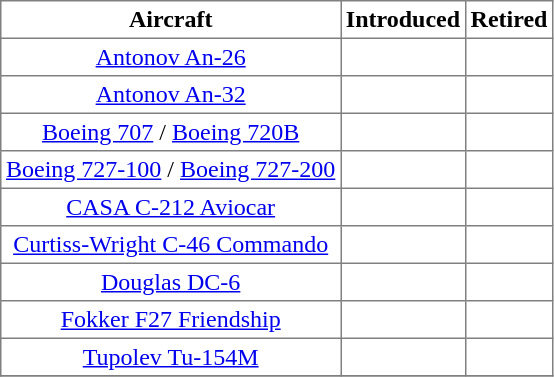<table class="toccolours sortable" border="1" cellpadding="3" style="border-collapse:collapse;text-align:center">
<tr>
<th>Aircraft</th>
<th>Introduced</th>
<th>Retired</th>
</tr>
<tr>
<td><a href='#'>Antonov An-26</a></td>
<td></td>
<td></td>
</tr>
<tr>
<td><a href='#'>Antonov An-32</a></td>
<td></td>
<td></td>
</tr>
<tr>
<td><a href='#'>Boeing 707</a> / <a href='#'>Boeing 720B</a></td>
<td></td>
<td></td>
</tr>
<tr>
<td><a href='#'>Boeing 727-100</a> / <a href='#'>Boeing 727-200</a></td>
<td></td>
<td></td>
</tr>
<tr>
<td><a href='#'>CASA C-212 Aviocar</a></td>
<td></td>
<td></td>
</tr>
<tr>
<td><a href='#'>Curtiss-Wright C-46 Commando</a></td>
<td></td>
<td></td>
</tr>
<tr>
<td><a href='#'>Douglas DC-6</a></td>
<td></td>
<td></td>
</tr>
<tr>
<td><a href='#'>Fokker F27 Friendship</a></td>
<td></td>
<td></td>
</tr>
<tr>
<td><a href='#'>Tupolev Tu-154M</a></td>
<td></td>
<td></td>
</tr>
<tr>
</tr>
</table>
